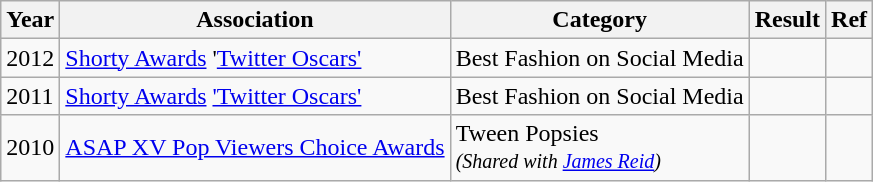<table class="wikitable">
<tr>
<th>Year</th>
<th>Association</th>
<th>Category</th>
<th>Result</th>
<th>Ref</th>
</tr>
<tr>
<td>2012</td>
<td><a href='#'>Shorty Awards</a> '<a href='#'>Twitter Oscars'</a></td>
<td>Best Fashion on Social Media</td>
<td></td>
<td></td>
</tr>
<tr>
<td>2011</td>
<td><a href='#'>Shorty Awards</a> <a href='#'>'Twitter Oscars'</a></td>
<td>Best Fashion on Social Media</td>
<td></td>
<td></td>
</tr>
<tr>
<td>2010</td>
<td><a href='#'>ASAP XV Pop Viewers Choice Awards</a></td>
<td>Tween Popsies<br><em><small>(Shared with <a href='#'>James Reid</a>)</small></em></td>
<td></td>
<td></td>
</tr>
</table>
